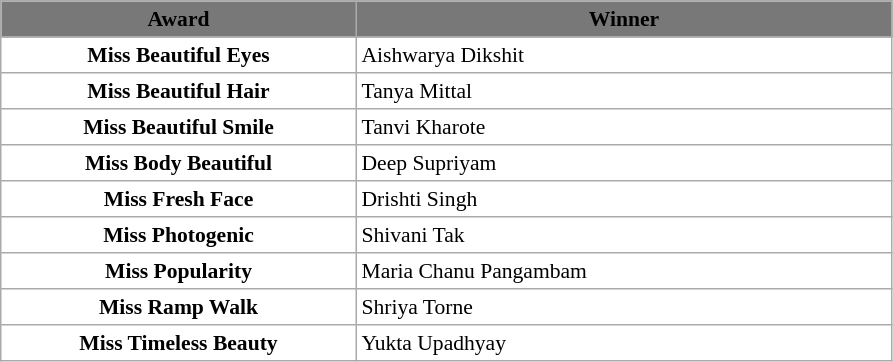<table class="sortable" border="5" cellpadding="3" cellspacing="0" style="margin:1em 1em 1em 0; background:#fff; border:1px #aaa solid; border-collapse:collapse; font-size:90%;">
<tr colspan="10" style="background:#787878; text-align:center;">
<td style="width:230px;"><span><strong>Award</strong></span></td>
<td style="width:350px;"><span><strong>Winner</strong></span></td>
</tr>
<tr>
<th>Miss Beautiful Eyes</th>
<td>Aishwarya Dikshit</td>
</tr>
<tr>
<th>Miss Beautiful Hair</th>
<td>Tanya Mittal</td>
</tr>
<tr>
<th>Miss Beautiful Smile</th>
<td>Tanvi Kharote</td>
</tr>
<tr>
<th>Miss Body Beautiful</th>
<td>Deep Supriyam</td>
</tr>
<tr>
<th>Miss Fresh Face</th>
<td>Drishti Singh</td>
</tr>
<tr>
<th>Miss Photogenic</th>
<td>Shivani Tak</td>
</tr>
<tr>
<th>Miss Popularity</th>
<td>Maria Chanu Pangambam</td>
</tr>
<tr>
<th>Miss Ramp Walk</th>
<td>Shriya Torne</td>
</tr>
<tr>
<th>Miss Timeless Beauty</th>
<td>Yukta Upadhyay</td>
</tr>
</table>
